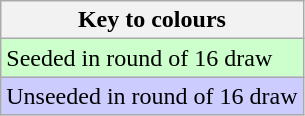<table class="wikitable">
<tr>
<th>Key to colours</th>
</tr>
<tr bgcolor="#ccffcc">
<td>Seeded in round of 16 draw</td>
</tr>
<tr bgcolor="#ccccff">
<td>Unseeded in round of 16 draw</td>
</tr>
</table>
